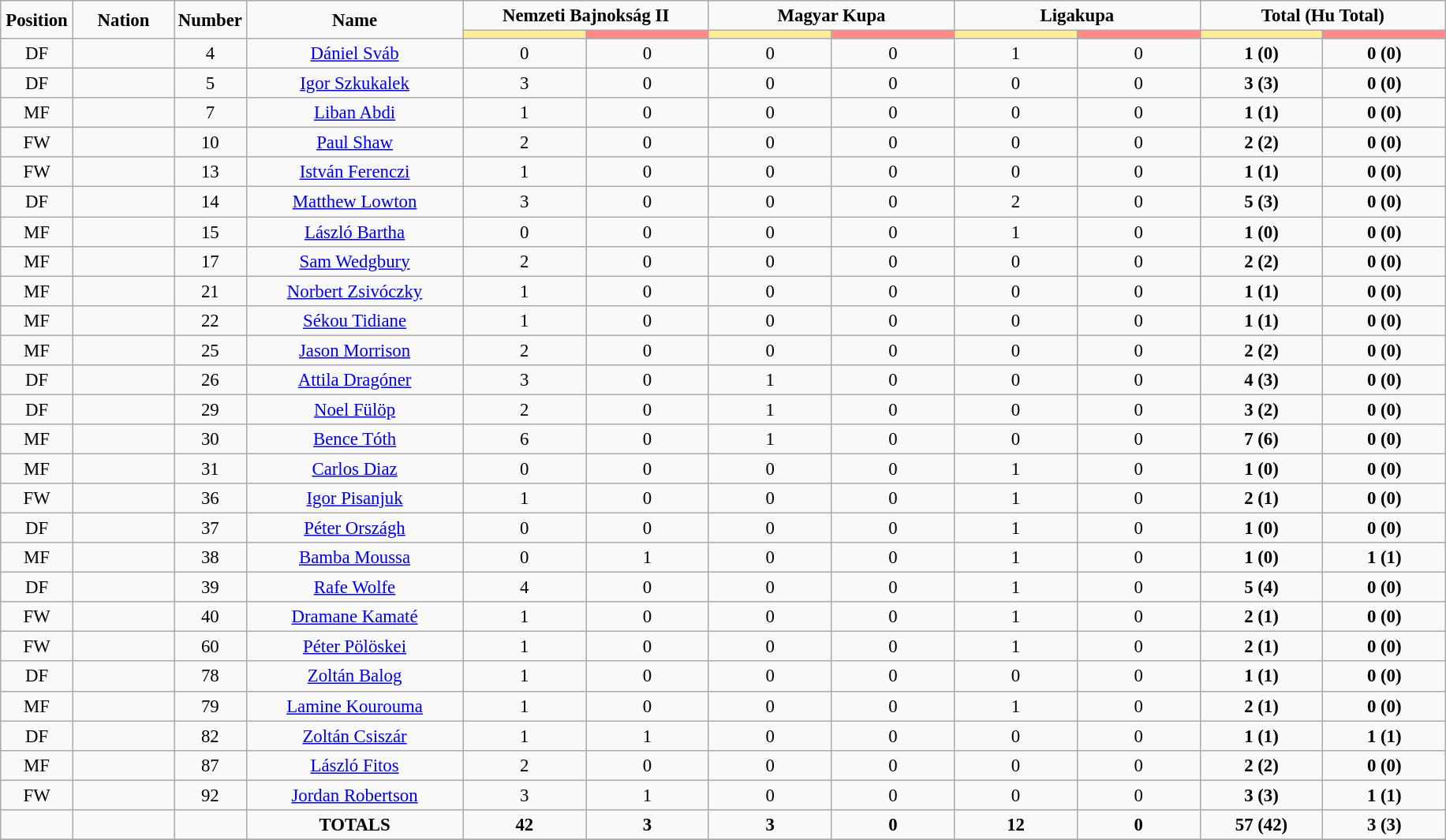<table class="wikitable" style="font-size: 95%; text-align: center;">
<tr>
<td rowspan="2" width="5%" align="center"><strong>Position</strong></td>
<td rowspan="2" width="7%" align="center"><strong>Nation</strong></td>
<td rowspan="2" width="5%" align="center"><strong>Number</strong></td>
<td rowspan="2" width="15%" align="center"><strong>Name</strong></td>
<td colspan="2" align="center"><strong>Nemzeti Bajnokság II</strong></td>
<td colspan="2" align="center"><strong>Magyar Kupa</strong></td>
<td colspan="2" align="center"><strong>Ligakupa</strong></td>
<td colspan="2" align="center"><strong>Total (Hu Total)</strong></td>
</tr>
<tr>
<th width=60 style="background: #FFEE99"></th>
<th width=60 style="background: #FF8888"></th>
<th width=60 style="background: #FFEE99"></th>
<th width=60 style="background: #FF8888"></th>
<th width=60 style="background: #FFEE99"></th>
<th width=60 style="background: #FF8888"></th>
<th width=60 style="background: #FFEE99"></th>
<th width=60 style="background: #FF8888"></th>
</tr>
<tr>
<td>DF</td>
<td></td>
<td>4</td>
<td><a href='#'>Dániel Sváb</a></td>
<td>0</td>
<td>0</td>
<td>0</td>
<td>0</td>
<td>1</td>
<td>0</td>
<td><strong>1 (0)</strong></td>
<td><strong>0 (0)</strong></td>
</tr>
<tr>
<td>DF</td>
<td></td>
<td>5</td>
<td><a href='#'>Igor Szkukalek</a></td>
<td>3</td>
<td>0</td>
<td>0</td>
<td>0</td>
<td>0</td>
<td>0</td>
<td><strong>3 (3)</strong></td>
<td><strong>0 (0)</strong></td>
</tr>
<tr>
<td>MF</td>
<td></td>
<td>7</td>
<td><a href='#'>Liban Abdi</a></td>
<td>1</td>
<td>0</td>
<td>0</td>
<td>0</td>
<td>0</td>
<td>0</td>
<td><strong>1 (1)</strong></td>
<td><strong>0 (0)</strong></td>
</tr>
<tr>
<td>FW</td>
<td></td>
<td>10</td>
<td><a href='#'>Paul Shaw</a></td>
<td>2</td>
<td>0</td>
<td>0</td>
<td>0</td>
<td>0</td>
<td>0</td>
<td><strong>2 (2)</strong></td>
<td><strong>0 (0)</strong></td>
</tr>
<tr>
<td>FW</td>
<td></td>
<td>13</td>
<td><a href='#'>István Ferenczi</a></td>
<td>1</td>
<td>0</td>
<td>0</td>
<td>0</td>
<td>0</td>
<td>0</td>
<td><strong>1 (1)</strong></td>
<td><strong>0 (0)</strong></td>
</tr>
<tr>
<td>DF</td>
<td></td>
<td>14</td>
<td><a href='#'>Matthew Lowton</a></td>
<td>3</td>
<td>0</td>
<td>0</td>
<td>0</td>
<td>2</td>
<td>0</td>
<td><strong>5 (3)</strong></td>
<td><strong>0 (0)</strong></td>
</tr>
<tr>
<td>MF</td>
<td></td>
<td>15</td>
<td><a href='#'>László Bartha</a></td>
<td>0</td>
<td>0</td>
<td>0</td>
<td>0</td>
<td>1</td>
<td>0</td>
<td><strong>1 (0)</strong></td>
<td><strong>0 (0)</strong></td>
</tr>
<tr>
<td>MF</td>
<td></td>
<td>17</td>
<td><a href='#'>Sam Wedgbury</a></td>
<td>2</td>
<td>0</td>
<td>0</td>
<td>0</td>
<td>0</td>
<td>0</td>
<td><strong>2 (2)</strong></td>
<td><strong>0 (0)</strong></td>
</tr>
<tr>
<td>MF</td>
<td></td>
<td>21</td>
<td><a href='#'>Norbert Zsivóczky</a></td>
<td>1</td>
<td>0</td>
<td>0</td>
<td>0</td>
<td>0</td>
<td>0</td>
<td><strong>1 (1)</strong></td>
<td><strong>0 (0)</strong></td>
</tr>
<tr>
<td>MF</td>
<td></td>
<td>22</td>
<td><a href='#'>Sékou Tidiane</a></td>
<td>1</td>
<td>0</td>
<td>0</td>
<td>0</td>
<td>0</td>
<td>0</td>
<td><strong>1 (1)</strong></td>
<td><strong>0 (0)</strong></td>
</tr>
<tr>
<td>MF</td>
<td></td>
<td>25</td>
<td><a href='#'>Jason Morrison</a></td>
<td>2</td>
<td>0</td>
<td>0</td>
<td>0</td>
<td>0</td>
<td>0</td>
<td><strong>2 (2)</strong></td>
<td><strong>0 (0)</strong></td>
</tr>
<tr>
<td>DF</td>
<td></td>
<td>26</td>
<td><a href='#'>Attila Dragóner</a></td>
<td>3</td>
<td>0</td>
<td>1</td>
<td>0</td>
<td>0</td>
<td>0</td>
<td><strong>4 (3)</strong></td>
<td><strong>0 (0)</strong></td>
</tr>
<tr>
<td>DF</td>
<td></td>
<td>29</td>
<td><a href='#'>Noel Fülöp</a></td>
<td>2</td>
<td>0</td>
<td>1</td>
<td>0</td>
<td>0</td>
<td>0</td>
<td><strong>3 (2)</strong></td>
<td><strong>0 (0)</strong></td>
</tr>
<tr>
<td>MF</td>
<td></td>
<td>30</td>
<td><a href='#'>Bence Tóth</a></td>
<td>6</td>
<td>0</td>
<td>1</td>
<td>0</td>
<td>0</td>
<td>0</td>
<td><strong>7 (6)</strong></td>
<td><strong>0 (0)</strong></td>
</tr>
<tr>
<td>MF</td>
<td></td>
<td>31</td>
<td><a href='#'>Carlos Diaz</a></td>
<td>0</td>
<td>0</td>
<td>0</td>
<td>0</td>
<td>1</td>
<td>0</td>
<td><strong>1 (0)</strong></td>
<td><strong>0 (0)</strong></td>
</tr>
<tr>
<td>FW</td>
<td></td>
<td>36</td>
<td><a href='#'>Igor Pisanjuk</a></td>
<td>1</td>
<td>0</td>
<td>0</td>
<td>0</td>
<td>1</td>
<td>0</td>
<td><strong>2 (1)</strong></td>
<td><strong>0 (0)</strong></td>
</tr>
<tr>
<td>DF</td>
<td></td>
<td>37</td>
<td><a href='#'>Péter Országh</a></td>
<td>0</td>
<td>0</td>
<td>0</td>
<td>0</td>
<td>1</td>
<td>0</td>
<td><strong>1 (0)</strong></td>
<td><strong>0 (0)</strong></td>
</tr>
<tr>
<td>MF</td>
<td></td>
<td>38</td>
<td><a href='#'>Bamba Moussa</a></td>
<td>0</td>
<td>1</td>
<td>0</td>
<td>0</td>
<td>1</td>
<td>0</td>
<td><strong>1 (0)</strong></td>
<td><strong>1 (1)</strong></td>
</tr>
<tr>
<td>DF</td>
<td></td>
<td>39</td>
<td><a href='#'>Rafe Wolfe</a></td>
<td>4</td>
<td>0</td>
<td>0</td>
<td>0</td>
<td>1</td>
<td>0</td>
<td><strong>5 (4)</strong></td>
<td><strong>0 (0)</strong></td>
</tr>
<tr>
<td>FW</td>
<td></td>
<td>40</td>
<td><a href='#'>Dramane Kamaté</a></td>
<td>1</td>
<td>0</td>
<td>0</td>
<td>0</td>
<td>1</td>
<td>0</td>
<td><strong>2 (1)</strong></td>
<td><strong>0 (0)</strong></td>
</tr>
<tr>
<td>FW</td>
<td></td>
<td>60</td>
<td><a href='#'>Péter Pölöskei</a></td>
<td>1</td>
<td>0</td>
<td>0</td>
<td>0</td>
<td>1</td>
<td>0</td>
<td><strong>2 (1)</strong></td>
<td><strong>0 (0)</strong></td>
</tr>
<tr>
<td>DF</td>
<td></td>
<td>78</td>
<td><a href='#'>Zoltán Balog</a></td>
<td>1</td>
<td>0</td>
<td>0</td>
<td>0</td>
<td>0</td>
<td>0</td>
<td><strong>1 (1)</strong></td>
<td><strong>0 (0)</strong></td>
</tr>
<tr>
<td>MF</td>
<td></td>
<td>79</td>
<td><a href='#'>Lamine Kourouma</a></td>
<td>1</td>
<td>0</td>
<td>0</td>
<td>0</td>
<td>1</td>
<td>0</td>
<td><strong>2 (1)</strong></td>
<td><strong>0 (0)</strong></td>
</tr>
<tr>
<td>DF</td>
<td></td>
<td>82</td>
<td><a href='#'>Zoltán Csiszár</a></td>
<td>1</td>
<td>1</td>
<td>0</td>
<td>0</td>
<td>0</td>
<td>0</td>
<td><strong>1 (1)</strong></td>
<td><strong>1 (1)</strong></td>
</tr>
<tr>
<td>MF</td>
<td></td>
<td>87</td>
<td><a href='#'>László Fitos</a></td>
<td>2</td>
<td>0</td>
<td>0</td>
<td>0</td>
<td>0</td>
<td>0</td>
<td><strong>2 (2)</strong></td>
<td><strong>0 (0)</strong></td>
</tr>
<tr>
<td>FW</td>
<td></td>
<td>92</td>
<td><a href='#'>Jordan Robertson</a></td>
<td>3</td>
<td>1</td>
<td>0</td>
<td>0</td>
<td>0</td>
<td>0</td>
<td><strong>3 (3)</strong></td>
<td><strong>1 (1)</strong></td>
</tr>
<tr>
<td></td>
<td></td>
<td></td>
<td><strong>TOTALS</strong></td>
<td><strong>42</strong></td>
<td><strong>3</strong></td>
<td><strong>3</strong></td>
<td><strong>0</strong></td>
<td><strong>12</strong></td>
<td><strong>0</strong></td>
<td><strong>57 (42)</strong></td>
<td><strong>3 (3)</strong></td>
</tr>
<tr>
</tr>
</table>
